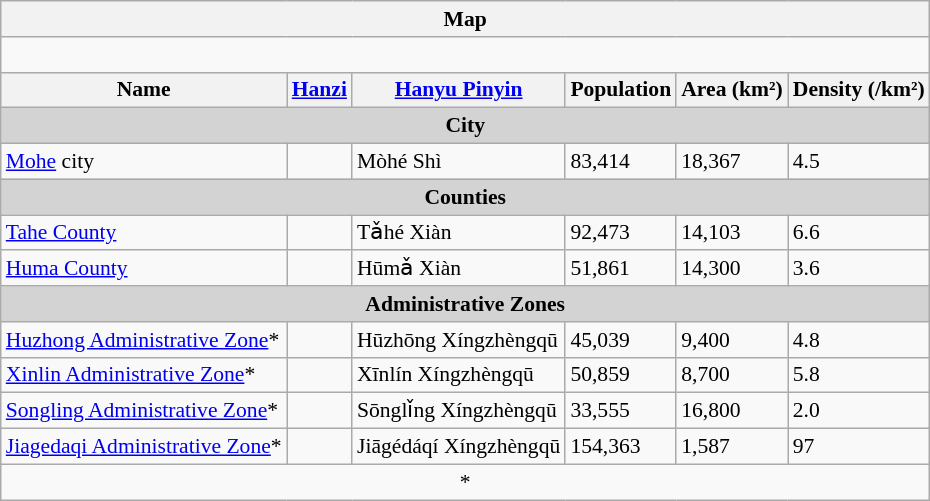<table class="wikitable"  style="font-size:90%;" align=center>
<tr>
<th colspan="6">Map</th>
</tr>
<tr>
<td colspan="6" align="center"><div><br> 









</div></td>
</tr>
<tr>
<th>Name</th>
<th><a href='#'>Hanzi</a></th>
<th><a href='#'>Hanyu Pinyin</a></th>
<th>Population </th>
<th>Area (km²)</th>
<th>Density (/km²)</th>
</tr>
<tr>
<td colspan="7" align="center" bgcolor="#D3D3D3"><strong>City</strong></td>
</tr>
<tr>
<td><a href='#'>Mohe</a> city</td>
<td></td>
<td>Mòhé Shì</td>
<td>83,414</td>
<td>18,367</td>
<td>4.5</td>
</tr>
<tr>
<td colspan="7" align="center" bgcolor="#D3D3D3"><strong>Counties</strong></td>
</tr>
<tr>
<td><a href='#'>Tahe County</a></td>
<td></td>
<td>Tǎhé Xiàn</td>
<td>92,473</td>
<td>14,103</td>
<td>6.6</td>
</tr>
<tr>
<td><a href='#'>Huma County</a></td>
<td></td>
<td>Hūmǎ Xiàn</td>
<td>51,861</td>
<td>14,300</td>
<td>3.6</td>
</tr>
<tr>
<td colspan="7" align="center" bgcolor="#D3D3D3"><strong>Administrative Zones</strong></td>
</tr>
<tr>
<td><a href='#'>Huzhong Administrative Zone</a>*</td>
<td></td>
<td>Hūzhōng Xíngzhèngqū</td>
<td>45,039</td>
<td>9,400</td>
<td>4.8</td>
</tr>
<tr>
<td><a href='#'>Xinlin Administrative Zone</a>*</td>
<td></td>
<td>Xīnlín Xíngzhèngqū</td>
<td>50,859</td>
<td>8,700</td>
<td>5.8</td>
</tr>
<tr>
<td><a href='#'>Songling Administrative Zone</a>*</td>
<td></td>
<td>Sōnglǐng Xíngzhèngqū</td>
<td>33,555</td>
<td>16,800</td>
<td>2.0</td>
</tr>
<tr>
<td><a href='#'>Jiagedaqi Administrative Zone</a>*</td>
<td></td>
<td>Jiāgédáqí Xíngzhèngqū</td>
<td>154,363</td>
<td>1,587</td>
<td>97</td>
</tr>
<tr>
<td colspan="8" align="center">*</td>
</tr>
</table>
